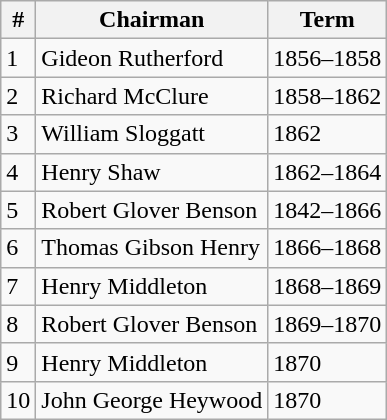<table class="wikitable sortable">
<tr>
<th>#</th>
<th>Chairman</th>
<th>Term</th>
</tr>
<tr>
<td>1</td>
<td>Gideon Rutherford</td>
<td>1856–1858</td>
</tr>
<tr>
<td>2</td>
<td>Richard McClure</td>
<td>1858–1862</td>
</tr>
<tr>
<td>3</td>
<td>William Sloggatt</td>
<td>1862</td>
</tr>
<tr>
<td>4</td>
<td>Henry Shaw</td>
<td>1862–1864</td>
</tr>
<tr>
<td>5</td>
<td>Robert Glover Benson</td>
<td>1842–1866</td>
</tr>
<tr>
<td>6</td>
<td>Thomas Gibson Henry</td>
<td>1866–1868</td>
</tr>
<tr>
<td>7</td>
<td>Henry Middleton</td>
<td>1868–1869</td>
</tr>
<tr>
<td>8</td>
<td>Robert Glover Benson</td>
<td>1869–1870</td>
</tr>
<tr>
<td>9</td>
<td>Henry Middleton</td>
<td>1870</td>
</tr>
<tr>
<td>10</td>
<td>John George Heywood</td>
<td>1870</td>
</tr>
</table>
